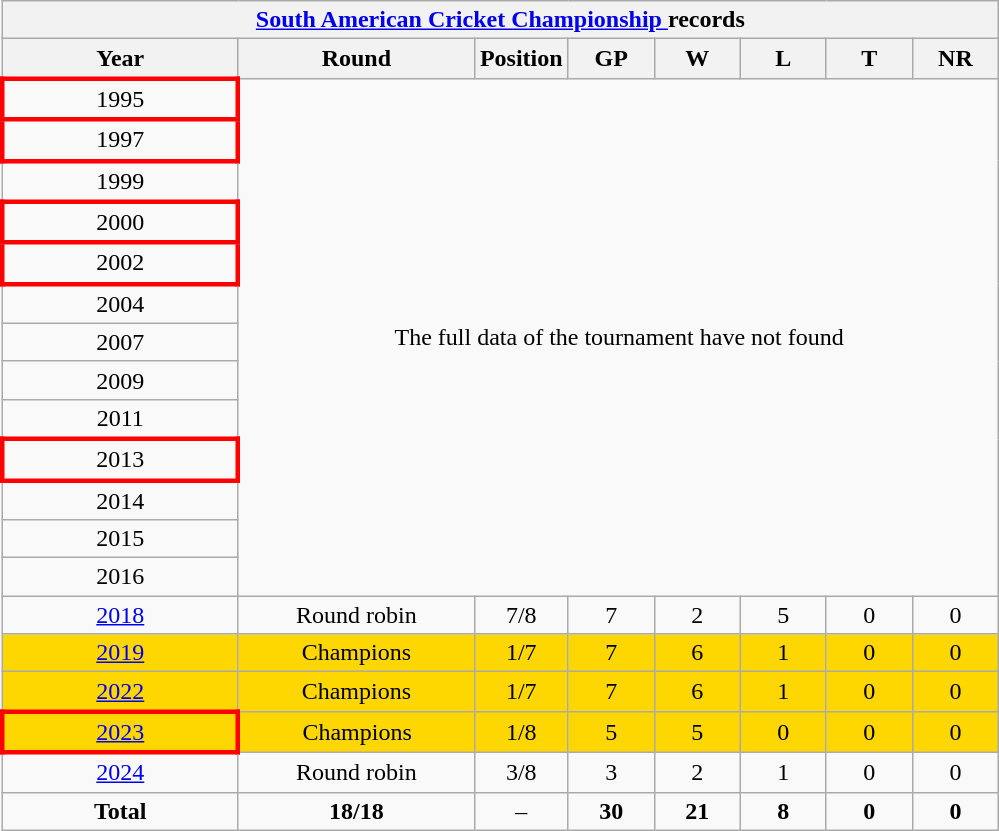<table class="wikitable" style="text-align: center; width=900px;">
<tr>
<th colspan=16><a href='#'>South American Cricket Championship </a> records</th>
</tr>
<tr>
<th width=150>Year</th>
<th width=150>Round</th>
<th width=50>Position</th>
<th width=50>GP</th>
<th width=50>W</th>
<th width=50>L</th>
<th width=50>T</th>
<th width=50>NR</th>
</tr>
<tr>
<td style="border: 3px solid red"> 1995</td>
<td colspan= 8 rowspan=13>The full data of the tournament have not found</td>
</tr>
<tr>
<td style="border: 3px solid red"> 1997</td>
</tr>
<tr>
<td> 1999</td>
</tr>
<tr>
<td style="border: 3px solid red"> 2000</td>
</tr>
<tr>
<td style="border: 3px solid red"> 2002</td>
</tr>
<tr>
<td> 2004</td>
</tr>
<tr>
<td> 2007</td>
</tr>
<tr>
<td> 2009</td>
</tr>
<tr>
<td> 2011</td>
</tr>
<tr>
<td style="border: 3px solid red"> 2013</td>
</tr>
<tr>
<td> 2014</td>
</tr>
<tr>
<td> 2015</td>
</tr>
<tr>
<td> 2016</td>
</tr>
<tr>
<td> <a href='#'>2018</a></td>
<td>Round robin</td>
<td>7/8</td>
<td>7</td>
<td>2</td>
<td>5</td>
<td>0</td>
<td>0</td>
</tr>
<tr bgcolor=gold>
<td> <a href='#'>2019</a></td>
<td>Champions</td>
<td>1/7</td>
<td>7</td>
<td>6</td>
<td>1</td>
<td>0</td>
<td>0</td>
</tr>
<tr bgcolor=gold>
<td> <a href='#'>2022</a></td>
<td>Champions</td>
<td>1/7</td>
<td>7</td>
<td>6</td>
<td>1</td>
<td>0</td>
<td>0</td>
</tr>
<tr bgcolor=gold>
<td style="border: 3px solid red"> <a href='#'>2023</a></td>
<td>Champions</td>
<td>1/8</td>
<td>5</td>
<td>5</td>
<td>0</td>
<td>0</td>
<td>0</td>
</tr>
<tr>
<td> <a href='#'>2024</a></td>
<td>Round robin</td>
<td>3/8</td>
<td>3</td>
<td>2</td>
<td>1</td>
<td>0</td>
<td>0</td>
</tr>
<tr>
<td><strong>Total</strong></td>
<td><strong>18/18</strong></td>
<td>–</td>
<td><strong>30</strong></td>
<td><strong>21</strong></td>
<td><strong>8</strong></td>
<td><strong>0</strong></td>
<td><strong>0</strong></td>
</tr>
</table>
